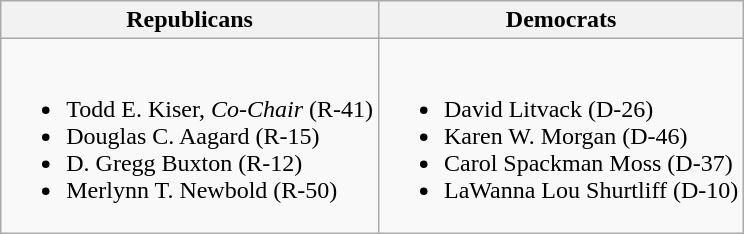<table class=wikitable>
<tr>
<th>Republicans</th>
<th>Democrats</th>
</tr>
<tr>
<td><br><ul><li>Todd E. Kiser, <em>Co-Chair</em> (R-41)</li><li>Douglas C. Aagard (R-15)</li><li>D. Gregg Buxton (R-12)</li><li>Merlynn T. Newbold (R-50)</li></ul></td>
<td><br><ul><li>David Litvack (D-26)</li><li>Karen W. Morgan (D-46)</li><li>Carol Spackman Moss (D-37)</li><li>LaWanna Lou Shurtliff (D-10)</li></ul></td>
</tr>
</table>
